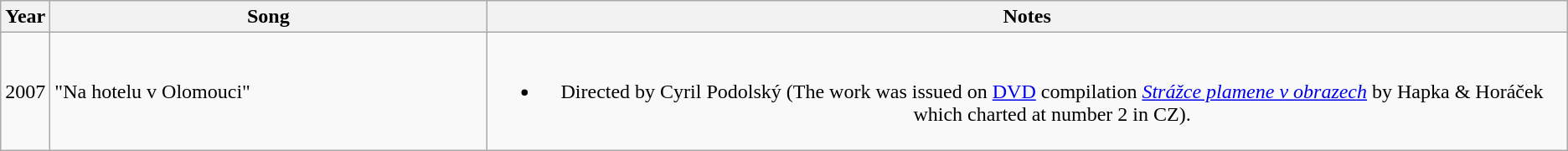<table class="wikitable" style="text-align:center;">
<tr>
<th width=1>Year</th>
<th width=340>Song</th>
<th>Notes</th>
</tr>
<tr>
<td>2007</td>
<td align=left>"Na hotelu v Olomouci"</td>
<td><br><ul><li>Directed by Cyril Podolský (The work was issued on <a href='#'>DVD</a> compilation <em><a href='#'>Strážce plamene v obrazech</a></em> by Hapka & Horáček which charted at number 2 in CZ).</li></ul></td>
</tr>
</table>
